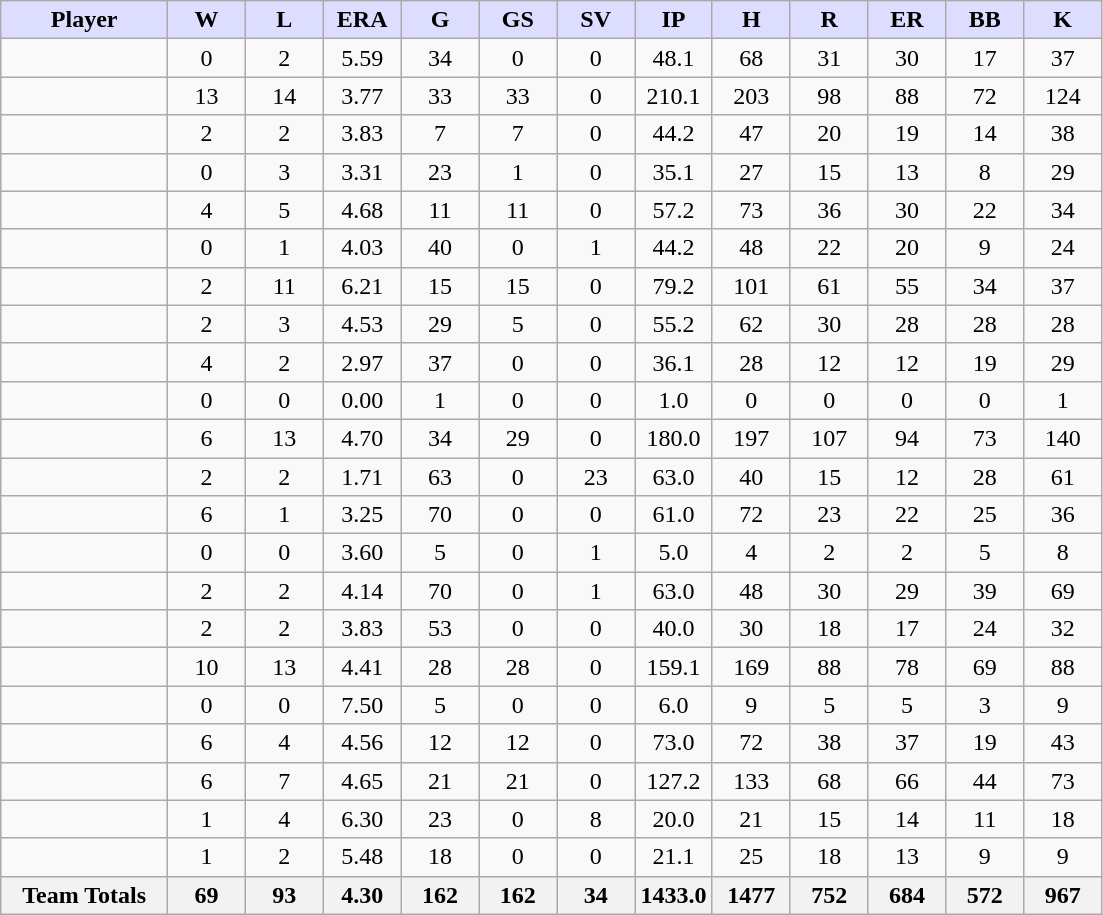<table class="wikitable" style="text-align:center;">
<tr>
<th style="background:#ddf; width:15%;">Player</th>
<th style="background:#ddf; width:7%;">W</th>
<th style="background:#ddf; width:7%;">L</th>
<th style="background:#ddf; width:7%;">ERA</th>
<th style="background:#ddf; width:7%;">G</th>
<th style="background:#ddf; width:7%;">GS</th>
<th style="background:#ddf; width:7%;">SV</th>
<th style="background:#ddf; width:7%;">IP</th>
<th style="background:#ddf; width:7%;">H</th>
<th style="background:#ddf; width:7%;">R</th>
<th style="background:#ddf; width:7%;">ER</th>
<th style="background:#ddf; width:7%;">BB</th>
<th style="background:#ddf; width:7%;">K</th>
</tr>
<tr>
<td align=left></td>
<td>0</td>
<td>2</td>
<td>5.59</td>
<td>34</td>
<td>0</td>
<td>0</td>
<td>48.1</td>
<td>68</td>
<td>31</td>
<td>30</td>
<td>17</td>
<td>37</td>
</tr>
<tr>
<td align=left></td>
<td>13</td>
<td>14</td>
<td>3.77</td>
<td>33</td>
<td>33</td>
<td>0</td>
<td>210.1</td>
<td>203</td>
<td>98</td>
<td>88</td>
<td>72</td>
<td>124</td>
</tr>
<tr>
<td align=left></td>
<td>2</td>
<td>2</td>
<td>3.83</td>
<td>7</td>
<td>7</td>
<td>0</td>
<td>44.2</td>
<td>47</td>
<td>20</td>
<td>19</td>
<td>14</td>
<td>38</td>
</tr>
<tr>
<td align=left></td>
<td>0</td>
<td>3</td>
<td>3.31</td>
<td>23</td>
<td>1</td>
<td>0</td>
<td>35.1</td>
<td>27</td>
<td>15</td>
<td>13</td>
<td>8</td>
<td>29</td>
</tr>
<tr>
<td align=left></td>
<td>4</td>
<td>5</td>
<td>4.68</td>
<td>11</td>
<td>11</td>
<td>0</td>
<td>57.2</td>
<td>73</td>
<td>36</td>
<td>30</td>
<td>22</td>
<td>34</td>
</tr>
<tr>
<td align=left></td>
<td>0</td>
<td>1</td>
<td>4.03</td>
<td>40</td>
<td>0</td>
<td>1</td>
<td>44.2</td>
<td>48</td>
<td>22</td>
<td>20</td>
<td>9</td>
<td>24</td>
</tr>
<tr>
<td align=left></td>
<td>2</td>
<td>11</td>
<td>6.21</td>
<td>15</td>
<td>15</td>
<td>0</td>
<td>79.2</td>
<td>101</td>
<td>61</td>
<td>55</td>
<td>34</td>
<td>37</td>
</tr>
<tr>
<td align=left></td>
<td>2</td>
<td>3</td>
<td>4.53</td>
<td>29</td>
<td>5</td>
<td>0</td>
<td>55.2</td>
<td>62</td>
<td>30</td>
<td>28</td>
<td>28</td>
<td>28</td>
</tr>
<tr>
<td align=left></td>
<td>4</td>
<td>2</td>
<td>2.97</td>
<td>37</td>
<td>0</td>
<td>0</td>
<td>36.1</td>
<td>28</td>
<td>12</td>
<td>12</td>
<td>19</td>
<td>29</td>
</tr>
<tr>
<td align=left></td>
<td>0</td>
<td>0</td>
<td>0.00</td>
<td>1</td>
<td>0</td>
<td>0</td>
<td>1.0</td>
<td>0</td>
<td>0</td>
<td>0</td>
<td>0</td>
<td>1</td>
</tr>
<tr>
<td align=left></td>
<td>6</td>
<td>13</td>
<td>4.70</td>
<td>34</td>
<td>29</td>
<td>0</td>
<td>180.0</td>
<td>197</td>
<td>107</td>
<td>94</td>
<td>73</td>
<td>140</td>
</tr>
<tr>
<td align=left></td>
<td>2</td>
<td>2</td>
<td>1.71</td>
<td>63</td>
<td>0</td>
<td>23</td>
<td>63.0</td>
<td>40</td>
<td>15</td>
<td>12</td>
<td>28</td>
<td>61</td>
</tr>
<tr>
<td align=left></td>
<td>6</td>
<td>1</td>
<td>3.25</td>
<td>70</td>
<td>0</td>
<td>0</td>
<td>61.0</td>
<td>72</td>
<td>23</td>
<td>22</td>
<td>25</td>
<td>36</td>
</tr>
<tr>
<td align=left></td>
<td>0</td>
<td>0</td>
<td>3.60</td>
<td>5</td>
<td>0</td>
<td>1</td>
<td>5.0</td>
<td>4</td>
<td>2</td>
<td>2</td>
<td>5</td>
<td>8</td>
</tr>
<tr>
<td align=left></td>
<td>2</td>
<td>2</td>
<td>4.14</td>
<td>70</td>
<td>0</td>
<td>1</td>
<td>63.0</td>
<td>48</td>
<td>30</td>
<td>29</td>
<td>39</td>
<td>69</td>
</tr>
<tr>
<td align=left></td>
<td>2</td>
<td>2</td>
<td>3.83</td>
<td>53</td>
<td>0</td>
<td>0</td>
<td>40.0</td>
<td>30</td>
<td>18</td>
<td>17</td>
<td>24</td>
<td>32</td>
</tr>
<tr>
<td align=left></td>
<td>10</td>
<td>13</td>
<td>4.41</td>
<td>28</td>
<td>28</td>
<td>0</td>
<td>159.1</td>
<td>169</td>
<td>88</td>
<td>78</td>
<td>69</td>
<td>88</td>
</tr>
<tr>
<td align=left></td>
<td>0</td>
<td>0</td>
<td>7.50</td>
<td>5</td>
<td>0</td>
<td>0</td>
<td>6.0</td>
<td>9</td>
<td>5</td>
<td>5</td>
<td>3</td>
<td>9</td>
</tr>
<tr>
<td align=left></td>
<td>6</td>
<td>4</td>
<td>4.56</td>
<td>12</td>
<td>12</td>
<td>0</td>
<td>73.0</td>
<td>72</td>
<td>38</td>
<td>37</td>
<td>19</td>
<td>43</td>
</tr>
<tr>
<td align=left></td>
<td>6</td>
<td>7</td>
<td>4.65</td>
<td>21</td>
<td>21</td>
<td>0</td>
<td>127.2</td>
<td>133</td>
<td>68</td>
<td>66</td>
<td>44</td>
<td>73</td>
</tr>
<tr>
<td align=left></td>
<td>1</td>
<td>4</td>
<td>6.30</td>
<td>23</td>
<td>0</td>
<td>8</td>
<td>20.0</td>
<td>21</td>
<td>15</td>
<td>14</td>
<td>11</td>
<td>18</td>
</tr>
<tr>
<td align=left></td>
<td>1</td>
<td>2</td>
<td>5.48</td>
<td>18</td>
<td>0</td>
<td>0</td>
<td>21.1</td>
<td>25</td>
<td>18</td>
<td>13</td>
<td>9</td>
<td>9</td>
</tr>
<tr class="sortbottom">
<th>Team Totals</th>
<th>69</th>
<th>93</th>
<th>4.30</th>
<th>162</th>
<th>162</th>
<th>34</th>
<th>1433.0</th>
<th>1477</th>
<th>752</th>
<th>684</th>
<th>572</th>
<th>967</th>
</tr>
</table>
